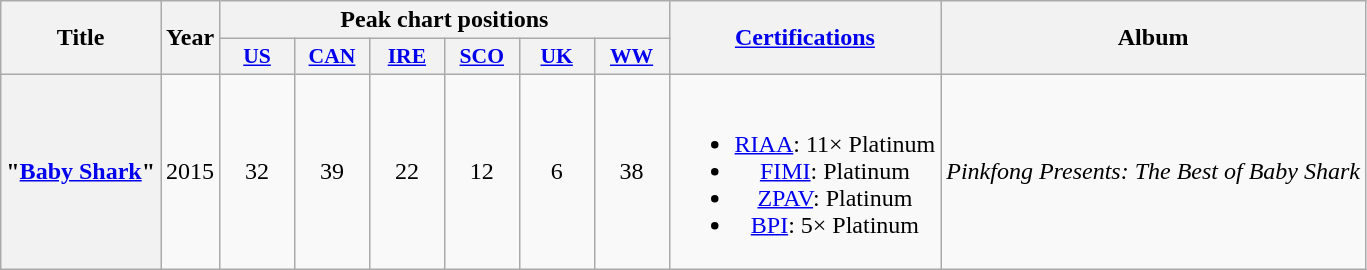<table class="wikitable plainrowheaders" style="text-align:center;">
<tr>
<th rowspan="2">Title</th>
<th rowspan="2">Year</th>
<th colspan="6">Peak chart positions</th>
<th rowspan="2"><a href='#'>Certifications</a></th>
<th rowspan="2">Album</th>
</tr>
<tr>
<th scope="col" style="width:3em;font-size:90%;"><a href='#'>US</a><br></th>
<th scope="col" style="width:3em;font-size:90%;"><a href='#'>CAN</a><br></th>
<th scope="col" style="width:3em;font-size:90%;"><a href='#'>IRE</a><br></th>
<th scope="col" style="width:3em;font-size:90%;"><a href='#'>SCO</a><br></th>
<th scope="col" style="width:3em;font-size:90%;"><a href='#'>UK</a><br></th>
<th scope="col" style="width:3em;font-size:90%;"><a href='#'>WW</a><br></th>
</tr>
<tr>
<th scope="row">"<a href='#'>Baby Shark</a>"</th>
<td>2015</td>
<td>32</td>
<td>39</td>
<td>22</td>
<td>12</td>
<td>6</td>
<td>38</td>
<td><br><ul><li><a href='#'>RIAA</a>: 11× Platinum</li><li><a href='#'>FIMI</a>: Platinum</li><li><a href='#'>ZPAV</a>: Platinum</li><li><a href='#'>BPI</a>: 5× Platinum</li></ul></td>
<td><em>Pinkfong Presents: The Best of Baby Shark</em></td>
</tr>
</table>
